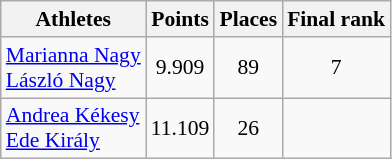<table class="wikitable" border="1" style="font-size:90%">
<tr>
<th>Athletes</th>
<th>Points</th>
<th>Places</th>
<th>Final rank</th>
</tr>
<tr align=center>
<td align=left><a href='#'>Marianna Nagy</a><br><a href='#'>László Nagy</a></td>
<td>9.909</td>
<td>89</td>
<td>7</td>
</tr>
<tr align=center>
<td align=left><a href='#'>Andrea Kékesy</a><br><a href='#'>Ede Király</a></td>
<td>11.109</td>
<td>26</td>
<td></td>
</tr>
</table>
